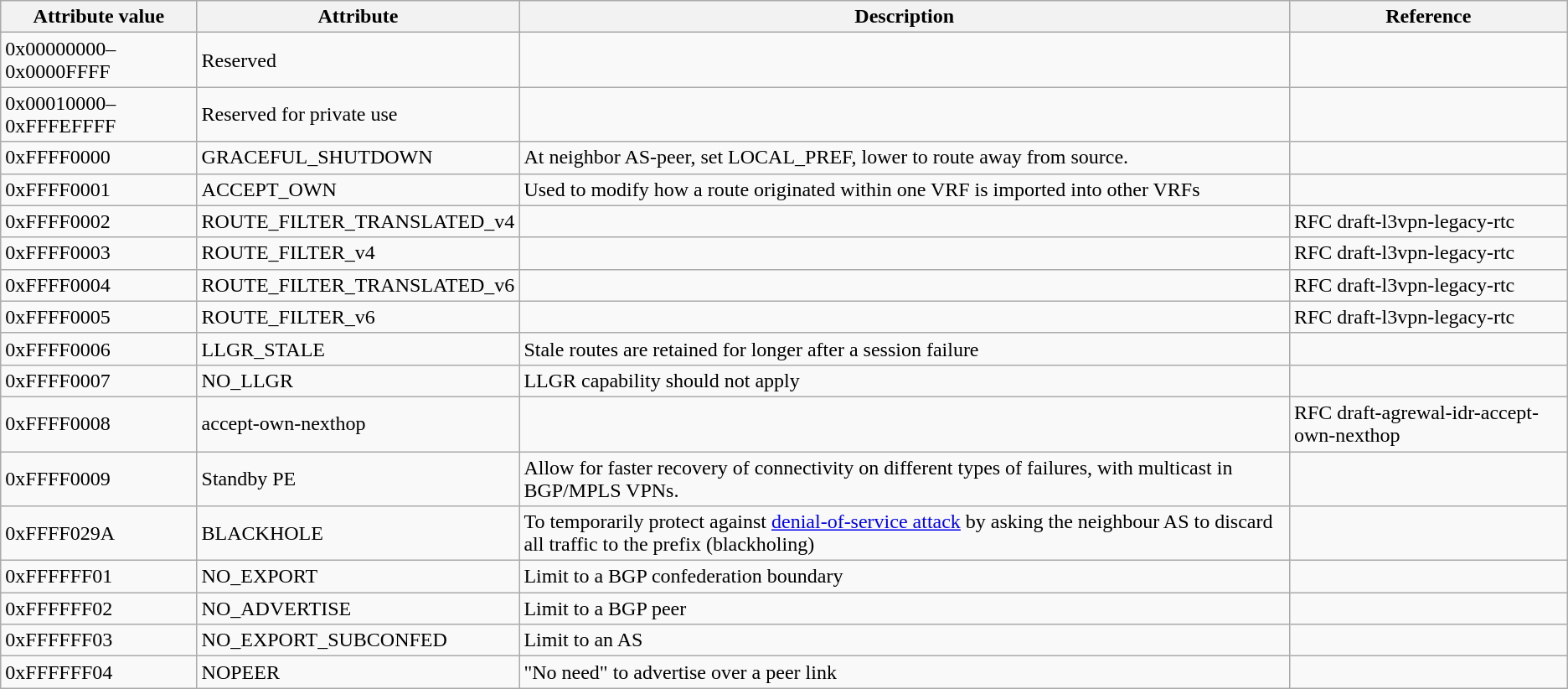<table class="wikitable">
<tr>
<th>Attribute value</th>
<th>Attribute</th>
<th>Description</th>
<th>Reference</th>
</tr>
<tr>
<td>0x00000000–0x0000FFFF</td>
<td>Reserved</td>
<td></td>
<td></td>
</tr>
<tr>
<td>0x00010000–0xFFFEFFFF</td>
<td>Reserved for private use</td>
<td></td>
<td></td>
</tr>
<tr>
<td>0xFFFF0000</td>
<td>GRACEFUL_SHUTDOWN</td>
<td>At neighbor AS-peer, set LOCAL_PREF, lower to route away from source.</td>
<td></td>
</tr>
<tr>
<td>0xFFFF0001</td>
<td>ACCEPT_OWN</td>
<td>Used to modify how a route originated within one VRF is imported into other VRFs</td>
<td></td>
</tr>
<tr>
<td>0xFFFF0002</td>
<td>ROUTE_FILTER_TRANSLATED_v4</td>
<td></td>
<td>RFC draft-l3vpn-legacy-rtc</td>
</tr>
<tr>
<td>0xFFFF0003</td>
<td>ROUTE_FILTER_v4</td>
<td></td>
<td>RFC draft-l3vpn-legacy-rtc</td>
</tr>
<tr>
<td>0xFFFF0004</td>
<td>ROUTE_FILTER_TRANSLATED_v6</td>
<td></td>
<td>RFC draft-l3vpn-legacy-rtc</td>
</tr>
<tr>
<td>0xFFFF0005</td>
<td>ROUTE_FILTER_v6</td>
<td></td>
<td>RFC  draft-l3vpn-legacy-rtc</td>
</tr>
<tr>
<td>0xFFFF0006</td>
<td>LLGR_STALE</td>
<td>Stale routes are retained for longer after a session failure</td>
<td></td>
</tr>
<tr>
<td>0xFFFF0007</td>
<td>NO_LLGR</td>
<td>LLGR capability should not apply</td>
<td></td>
</tr>
<tr>
<td>0xFFFF0008</td>
<td>accept-own-nexthop</td>
<td></td>
<td>RFC draft-agrewal-idr-accept-own-nexthop</td>
</tr>
<tr>
<td>0xFFFF0009</td>
<td>Standby PE</td>
<td>Allow for faster recovery of connectivity on different types of failures, with multicast in BGP/MPLS VPNs.</td>
<td></td>
</tr>
<tr>
<td>0xFFFF029A</td>
<td>BLACKHOLE</td>
<td>To temporarily protect against <a href='#'>denial-of-service attack</a> by asking the neighbour AS to discard all traffic to the prefix (blackholing)</td>
<td></td>
</tr>
<tr>
<td>0xFFFFFF01</td>
<td>NO_EXPORT</td>
<td>Limit to a BGP confederation boundary</td>
<td></td>
</tr>
<tr>
<td>0xFFFFFF02</td>
<td>NO_ADVERTISE</td>
<td>Limit to a BGP peer</td>
<td></td>
</tr>
<tr>
<td>0xFFFFFF03</td>
<td>NO_EXPORT_SUBCONFED</td>
<td>Limit to an AS</td>
<td></td>
</tr>
<tr>
<td>0xFFFFFF04</td>
<td>NOPEER</td>
<td>"No need" to advertise over a peer link</td>
<td></td>
</tr>
</table>
